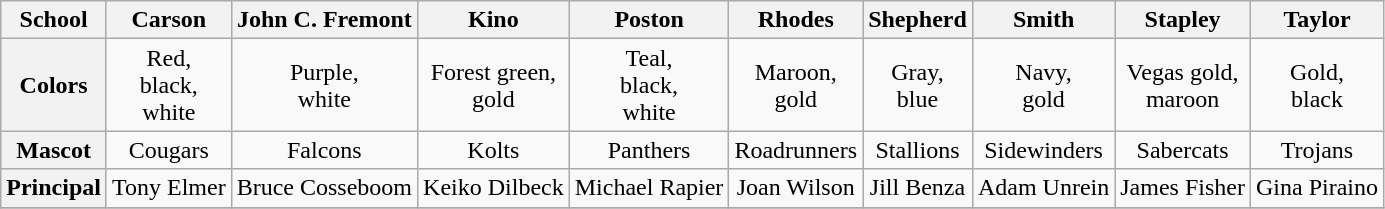<table class="wikitable" style="text-align: center">
<tr>
<th scope="col">School</th>
<th scope="col">Carson</th>
<th scope="col">John C. Fremont</th>
<th scope="col">Kino</th>
<th scope="col">Poston</th>
<th scope="col">Rhodes</th>
<th scope="col">Shepherd</th>
<th scope="col">Smith</th>
<th scope="col">Stapley</th>
<th scope="col">Taylor</th>
</tr>
<tr>
<th scope="row">Colors</th>
<td>Red,<br>black,<br>white</td>
<td>Purple,<br>white</td>
<td>Forest green,<br>gold</td>
<td>Teal,<br>black,<br>white</td>
<td>Maroon,<br>gold</td>
<td>Gray,<br>blue</td>
<td>Navy,<br>gold</td>
<td>Vegas gold,<br>maroon</td>
<td>Gold,<br>black</td>
</tr>
<tr>
<th scope="row">Mascot</th>
<td>Cougars</td>
<td>Falcons</td>
<td>Kolts</td>
<td>Panthers</td>
<td>Roadrunners</td>
<td>Stallions</td>
<td>Sidewinders</td>
<td>Sabercats</td>
<td>Trojans</td>
</tr>
<tr>
<th scope="row">Principal</th>
<td>Tony Elmer</td>
<td>Bruce Cosseboom</td>
<td>Keiko Dilbeck</td>
<td>Michael Rapier</td>
<td>Joan Wilson</td>
<td>Jill Benza</td>
<td>Adam Unrein</td>
<td>James Fisher</td>
<td>Gina Piraino</td>
</tr>
<tr>
</tr>
</table>
